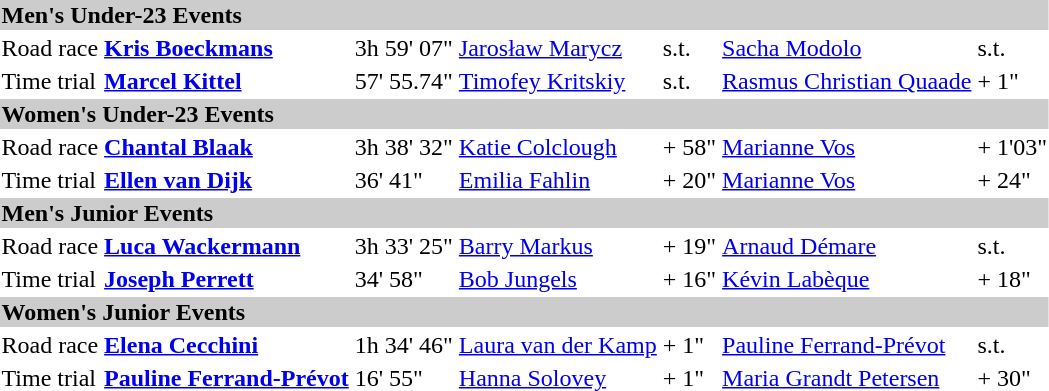<table>
<tr bgcolor="#cccccc">
<td colspan=7><strong>Men's Under-23 Events</strong></td>
</tr>
<tr>
<td>Road race<br></td>
<td><strong><a href='#'>Kris Boeckmans</a></strong><br><small></small></td>
<td>3h 59' 07"</td>
<td><a href='#'>Jarosław Marycz</a><br><small></small></td>
<td>s.t.</td>
<td><a href='#'>Sacha Modolo</a><br><small></small></td>
<td>s.t.</td>
</tr>
<tr>
<td>Time trial<br></td>
<td><strong><a href='#'>Marcel Kittel</a></strong><br><small></small></td>
<td>57' 55.74"</td>
<td><a href='#'>Timofey Kritskiy</a><br><small></small></td>
<td>s.t.</td>
<td><a href='#'>Rasmus Christian Quaade</a><br><small></small></td>
<td>+ 1"</td>
</tr>
<tr bgcolor="#cccccc">
<td colspan=7><strong>Women's Under-23 Events</strong></td>
</tr>
<tr>
<td>Road race<br></td>
<td><strong><a href='#'>Chantal Blaak</a></strong><br><small></small></td>
<td>3h 38' 32"</td>
<td><a href='#'>Katie Colclough</a><br><small></small></td>
<td>+ 58"</td>
<td><a href='#'>Marianne Vos</a><br><small></small></td>
<td>+ 1'03"</td>
</tr>
<tr>
<td>Time trial<br></td>
<td><strong><a href='#'>Ellen van Dijk</a></strong><br><small></small></td>
<td nowrap>36' 41"</td>
<td><a href='#'>Emilia Fahlin</a><br><small></small></td>
<td>+ 20"</td>
<td><a href='#'>Marianne Vos</a><br><small></small></td>
<td>+ 24"</td>
</tr>
<tr bgcolor="#cccccc">
<td colspan=7><strong>Men's Junior Events</strong></td>
</tr>
<tr>
<td>Road race<br></td>
<td><strong><a href='#'>Luca Wackermann</a></strong><br><small></small></td>
<td>3h 33' 25"</td>
<td><a href='#'>Barry Markus</a><br><small></small></td>
<td>+ 19"</td>
<td><a href='#'>Arnaud Démare</a><br><small></small></td>
<td>s.t.</td>
</tr>
<tr>
<td>Time trial<br></td>
<td><strong><a href='#'>Joseph Perrett</a></strong><br><small></small></td>
<td>34' 58"</td>
<td><a href='#'>Bob Jungels</a><br><small></small></td>
<td>+ 16"</td>
<td><a href='#'>Kévin Labèque</a><br><small></small></td>
<td>+ 18"</td>
</tr>
<tr bgcolor="#cccccc">
<td colspan=7><strong>Women's Junior Events</strong></td>
</tr>
<tr>
<td>Road race<br></td>
<td><strong><a href='#'>Elena Cecchini</a></strong><br><small></small></td>
<td>1h 34' 46"</td>
<td><a href='#'>Laura van der Kamp</a><br><small></small></td>
<td>+ 1"</td>
<td><a href='#'>Pauline Ferrand-Prévot</a><br><small></small></td>
<td>s.t.</td>
</tr>
<tr>
<td>Time trial<br></td>
<td><strong><a href='#'>Pauline Ferrand-Prévot</a></strong><br><small></small></td>
<td>16' 55"</td>
<td><a href='#'>Hanna Solovey</a><br><small></small></td>
<td>+ 1"</td>
<td><a href='#'>Maria Grandt Petersen</a><br><small></small></td>
<td>+ 30"</td>
</tr>
</table>
